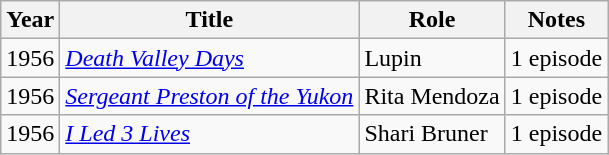<table class="wikitable sortable">
<tr>
<th>Year</th>
<th>Title</th>
<th>Role</th>
<th class="unsortable">Notes</th>
</tr>
<tr>
<td>1956</td>
<td><em><a href='#'>Death Valley Days</a></em></td>
<td>Lupin</td>
<td>1 episode</td>
</tr>
<tr>
<td>1956</td>
<td><em><a href='#'>Sergeant Preston of the Yukon</a></em></td>
<td>Rita Mendoza</td>
<td>1 episode</td>
</tr>
<tr>
<td>1956</td>
<td><em><a href='#'>I Led 3 Lives</a></em></td>
<td>Shari Bruner</td>
<td>1 episode</td>
</tr>
</table>
